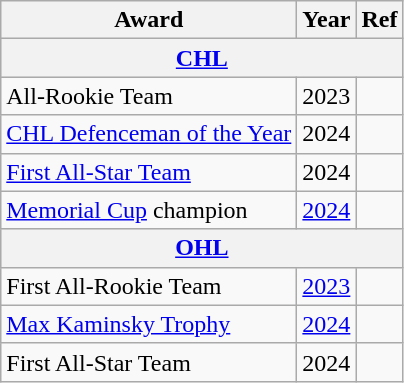<table class="wikitable">
<tr>
<th>Award</th>
<th>Year</th>
<th>Ref</th>
</tr>
<tr ALIGN="center" bgcolor="#e0e0e0">
<th colspan="3"><a href='#'>CHL</a></th>
</tr>
<tr>
<td>All-Rookie Team</td>
<td>2023</td>
<td></td>
</tr>
<tr>
<td><a href='#'>CHL Defenceman of the Year</a></td>
<td>2024</td>
<td></td>
</tr>
<tr>
<td><a href='#'>First All-Star Team</a></td>
<td>2024</td>
<td></td>
</tr>
<tr>
<td><a href='#'>Memorial Cup</a> champion</td>
<td><a href='#'>2024</a></td>
<td></td>
</tr>
<tr ALIGN="center" bgcolor="#e0e0e0">
<th colspan="3"><a href='#'>OHL</a></th>
</tr>
<tr>
<td>First All-Rookie Team</td>
<td><a href='#'>2023</a></td>
<td></td>
</tr>
<tr>
<td><a href='#'>Max Kaminsky Trophy</a></td>
<td><a href='#'>2024</a></td>
<td></td>
</tr>
<tr>
<td>First All-Star Team</td>
<td>2024</td>
<td></td>
</tr>
</table>
